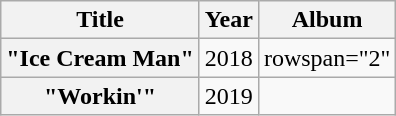<table class="wikitable plainrowheaders" style="text-align:center">
<tr>
<th>Title</th>
<th>Year</th>
<th>Album</th>
</tr>
<tr>
<th scope="row">"Ice Cream Man"</th>
<td>2018</td>
<td>rowspan="2" </td>
</tr>
<tr>
<th scope="row">"Workin'"</th>
<td>2019</td>
</tr>
</table>
